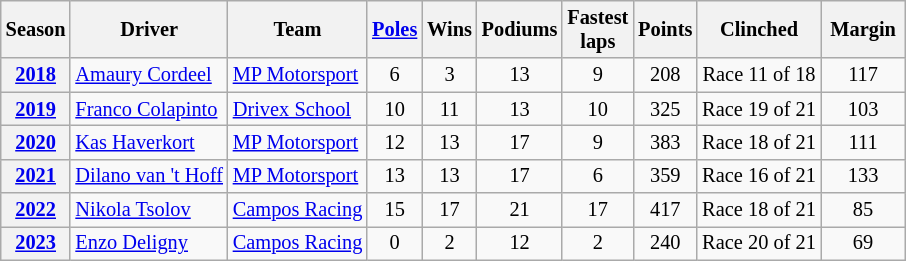<table class="wikitable sortable" style="font-size:85%; text-align:center;">
<tr>
<th scope=col>Season</th>
<th scope=col>Driver</th>
<th scope=col>Team</th>
<th scope=col><a href='#'>Poles</a></th>
<th scope=col>Wins</th>
<th scope=col>Podiums</th>
<th scope=col width="40">Fastest laps</th>
<th scope=col>Points</th>
<th scope=col>Clinched</th>
<th scope=col width="50">Margin</th>
</tr>
<tr>
<th><a href='#'>2018</a></th>
<td align=left> <a href='#'>Amaury Cordeel</a></td>
<td align=left> <a href='#'>MP Motorsport</a></td>
<td>6</td>
<td>3</td>
<td>13</td>
<td>9</td>
<td>208</td>
<td>Race 11 of 18</td>
<td>117</td>
</tr>
<tr>
<th><a href='#'>2019</a></th>
<td align=left> <a href='#'>Franco Colapinto</a></td>
<td align=left> <a href='#'>Drivex School</a></td>
<td>10</td>
<td>11</td>
<td>13</td>
<td>10</td>
<td>325</td>
<td>Race 19 of 21</td>
<td>103</td>
</tr>
<tr>
<th><a href='#'>2020</a></th>
<td align=left> <a href='#'>Kas Haverkort</a></td>
<td align=left> <a href='#'>MP Motorsport</a></td>
<td>12</td>
<td>13</td>
<td>17</td>
<td>9</td>
<td>383</td>
<td>Race 18 of 21</td>
<td>111</td>
</tr>
<tr>
<th><a href='#'>2021</a></th>
<td align=left> <a href='#'>Dilano van 't Hoff</a></td>
<td align=left> <a href='#'>MP Motorsport</a></td>
<td>13</td>
<td>13</td>
<td>17</td>
<td>6</td>
<td>359</td>
<td>Race 16 of 21</td>
<td>133</td>
</tr>
<tr>
<th><a href='#'>2022</a></th>
<td align=left> <a href='#'>Nikola Tsolov</a></td>
<td align=left> <a href='#'>Campos Racing</a></td>
<td>15</td>
<td>17</td>
<td>21</td>
<td>17</td>
<td>417</td>
<td>Race 18 of 21</td>
<td>85</td>
</tr>
<tr>
<th><a href='#'>2023</a></th>
<td align=left> <a href='#'>Enzo Deligny</a></td>
<td align=left> <a href='#'>Campos Racing</a></td>
<td>0</td>
<td>2</td>
<td>12</td>
<td>2</td>
<td>240</td>
<td>Race 20 of 21</td>
<td>69</td>
</tr>
</table>
